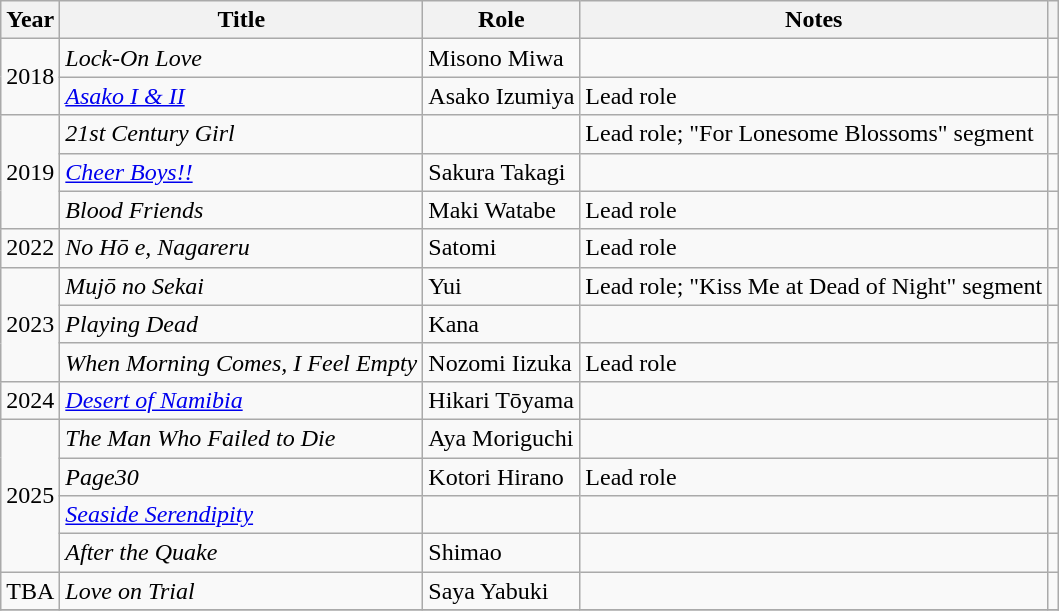<table class="wikitable">
<tr>
<th>Year</th>
<th>Title</th>
<th>Role</th>
<th>Notes</th>
<th></th>
</tr>
<tr>
<td rowspan=2>2018</td>
<td><em>Lock-On Love</em></td>
<td>Misono Miwa</td>
<td></td>
<td></td>
</tr>
<tr>
<td><em><a href='#'>Asako I & II</a></em></td>
<td>Asako Izumiya</td>
<td>Lead role</td>
<td></td>
</tr>
<tr>
<td rowspan=3>2019</td>
<td><em>21st Century Girl</em></td>
<td></td>
<td>Lead role; "For Lonesome Blossoms" segment</td>
<td></td>
</tr>
<tr>
<td><em><a href='#'>Cheer Boys!!</a></em></td>
<td>Sakura Takagi</td>
<td></td>
<td></td>
</tr>
<tr>
<td><em>Blood Friends</em></td>
<td>Maki Watabe</td>
<td>Lead role</td>
<td></td>
</tr>
<tr>
<td>2022</td>
<td><em>No Hō e, Nagareru</em></td>
<td>Satomi</td>
<td>Lead role</td>
<td></td>
</tr>
<tr>
<td rowspan=3>2023</td>
<td><em>Mujō no Sekai</em></td>
<td>Yui</td>
<td>Lead role; "Kiss Me at Dead of Night" segment</td>
<td></td>
</tr>
<tr>
<td><em>Playing Dead</em></td>
<td>Kana</td>
<td></td>
<td></td>
</tr>
<tr>
<td><em>When Morning Comes, I Feel Empty</em></td>
<td>Nozomi Iizuka</td>
<td>Lead role</td>
<td></td>
</tr>
<tr>
<td>2024</td>
<td><em><a href='#'>Desert of Namibia</a></em></td>
<td>Hikari Tōyama</td>
<td></td>
<td></td>
</tr>
<tr>
<td rowspan=4>2025</td>
<td><em>The Man Who Failed to Die</em></td>
<td>Aya Moriguchi</td>
<td></td>
<td></td>
</tr>
<tr>
<td><em>Page30</em></td>
<td>Kotori Hirano</td>
<td>Lead role</td>
<td></td>
</tr>
<tr>
<td><em><a href='#'>Seaside Serendipity</a></em></td>
<td></td>
<td></td>
<td></td>
</tr>
<tr>
<td><em>After the Quake</em></td>
<td>Shimao</td>
<td></td>
<td></td>
</tr>
<tr>
<td>TBA</td>
<td><em>Love on Trial</em></td>
<td>Saya Yabuki</td>
<td></td>
<td></td>
</tr>
<tr>
</tr>
</table>
